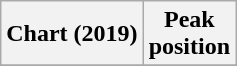<table class="wikitable plainrowheaders" style="text-align:center">
<tr>
<th scope="col">Chart (2019)</th>
<th scope="col">Peak<br>position</th>
</tr>
<tr>
</tr>
</table>
